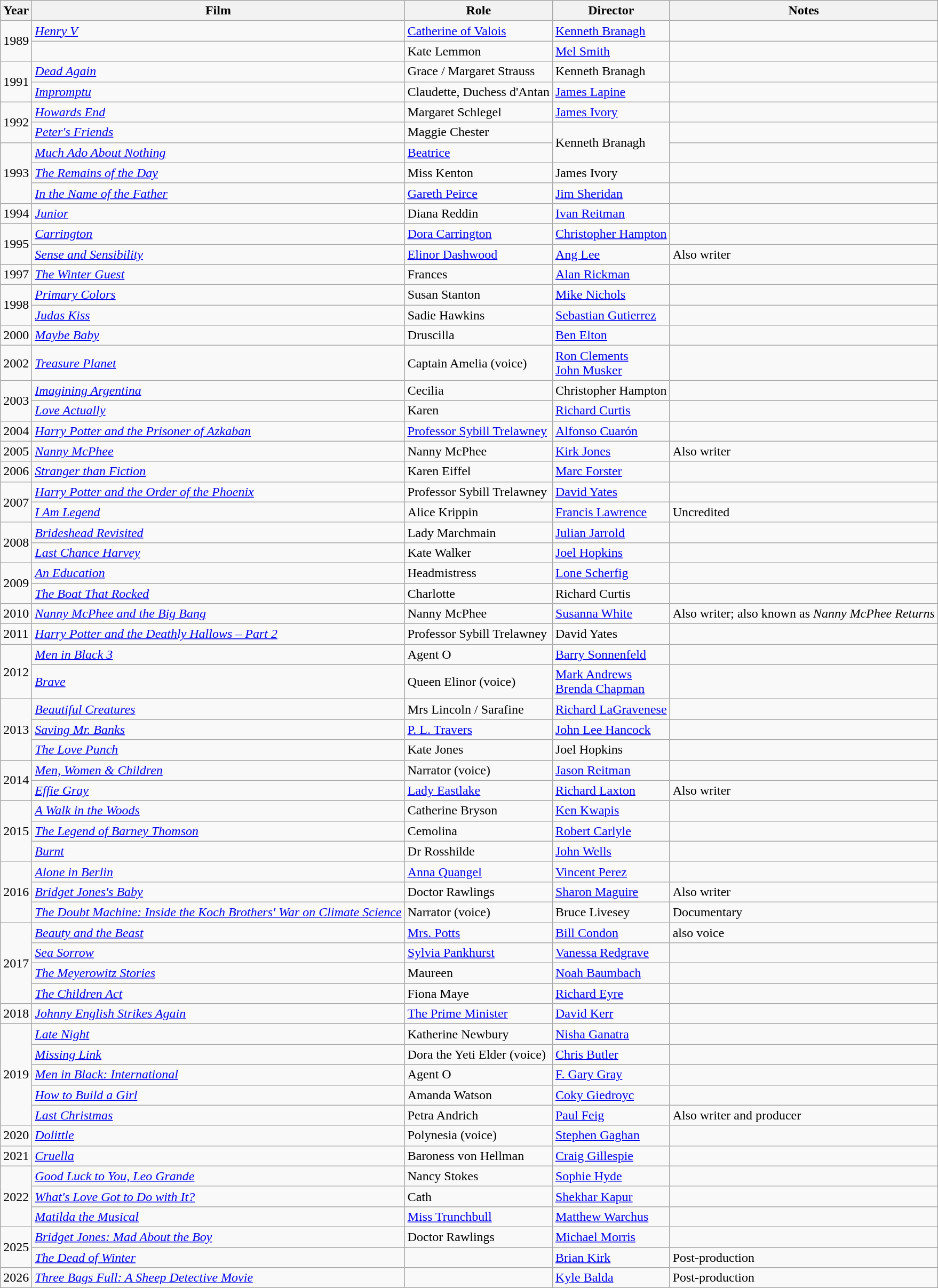<table class="wikitable sortable">
<tr>
<th>Year</th>
<th>Film</th>
<th>Role</th>
<th>Director</th>
<th class="unsortable">Notes</th>
</tr>
<tr>
<td rowspan=2>1989</td>
<td><em><a href='#'>Henry V</a></em></td>
<td><a href='#'>Catherine of Valois</a></td>
<td><a href='#'>Kenneth Branagh</a></td>
<td></td>
</tr>
<tr>
<td><em></em></td>
<td>Kate Lemmon</td>
<td><a href='#'>Mel Smith</a></td>
<td></td>
</tr>
<tr>
<td rowspan=2>1991</td>
<td><em><a href='#'>Dead Again</a></em></td>
<td>Grace / Margaret Strauss</td>
<td>Kenneth Branagh</td>
<td></td>
</tr>
<tr>
<td><em><a href='#'>Impromptu</a></em></td>
<td>Claudette, Duchess d'Antan</td>
<td><a href='#'>James Lapine</a></td>
<td></td>
</tr>
<tr>
<td rowspan=2>1992</td>
<td><em><a href='#'>Howards End</a></em></td>
<td>Margaret Schlegel</td>
<td><a href='#'>James Ivory</a></td>
<td></td>
</tr>
<tr>
<td><em><a href='#'>Peter's Friends</a></em></td>
<td>Maggie Chester</td>
<td rowspan=2>Kenneth Branagh</td>
<td></td>
</tr>
<tr>
<td rowspan=3>1993</td>
<td><em><a href='#'>Much Ado About Nothing</a></em></td>
<td><a href='#'>Beatrice</a></td>
<td></td>
</tr>
<tr>
<td><em><a href='#'>The Remains of the Day</a></em></td>
<td>Miss Kenton</td>
<td>James Ivory</td>
<td></td>
</tr>
<tr>
<td><em><a href='#'>In the Name of the Father</a></em></td>
<td><a href='#'>Gareth Peirce</a></td>
<td><a href='#'>Jim Sheridan</a></td>
<td></td>
</tr>
<tr>
<td>1994</td>
<td><em><a href='#'>Junior</a></em></td>
<td>Diana Reddin</td>
<td><a href='#'>Ivan Reitman</a></td>
<td></td>
</tr>
<tr>
<td rowspan=2>1995</td>
<td><em><a href='#'>Carrington</a></em></td>
<td><a href='#'>Dora Carrington</a></td>
<td><a href='#'>Christopher Hampton</a></td>
<td></td>
</tr>
<tr>
<td><em><a href='#'>Sense and Sensibility</a></em></td>
<td><a href='#'>Elinor Dashwood</a></td>
<td><a href='#'>Ang Lee</a></td>
<td>Also writer</td>
</tr>
<tr>
<td>1997</td>
<td><em><a href='#'>The Winter Guest</a></em></td>
<td>Frances</td>
<td><a href='#'>Alan Rickman</a></td>
<td></td>
</tr>
<tr>
<td rowspan=2>1998</td>
<td><em><a href='#'>Primary Colors</a></em></td>
<td>Susan Stanton</td>
<td><a href='#'>Mike Nichols</a></td>
<td></td>
</tr>
<tr>
<td><em><a href='#'>Judas Kiss</a></em></td>
<td>Sadie Hawkins</td>
<td><a href='#'>Sebastian Gutierrez</a></td>
<td></td>
</tr>
<tr>
<td>2000</td>
<td><em><a href='#'>Maybe Baby</a></em></td>
<td>Druscilla</td>
<td><a href='#'>Ben Elton</a></td>
<td></td>
</tr>
<tr>
<td>2002</td>
<td><em><a href='#'>Treasure Planet</a></em></td>
<td>Captain Amelia (voice)</td>
<td><a href='#'>Ron Clements</a><br><a href='#'>John Musker</a></td>
<td></td>
</tr>
<tr>
<td rowspan=2>2003</td>
<td><em><a href='#'>Imagining Argentina</a></em></td>
<td>Cecilia</td>
<td>Christopher Hampton</td>
<td></td>
</tr>
<tr>
<td><em><a href='#'>Love Actually</a></em></td>
<td>Karen</td>
<td><a href='#'>Richard Curtis</a></td>
<td></td>
</tr>
<tr>
<td>2004</td>
<td><em><a href='#'>Harry Potter and the Prisoner of Azkaban</a></em></td>
<td><a href='#'>Professor Sybill Trelawney</a></td>
<td><a href='#'>Alfonso Cuarón</a></td>
<td></td>
</tr>
<tr>
<td>2005</td>
<td><em><a href='#'>Nanny McPhee</a></em></td>
<td>Nanny McPhee</td>
<td><a href='#'>Kirk Jones</a></td>
<td>Also writer</td>
</tr>
<tr>
<td>2006</td>
<td><em><a href='#'>Stranger than Fiction</a></em></td>
<td>Karen Eiffel</td>
<td><a href='#'>Marc Forster</a></td>
<td></td>
</tr>
<tr>
<td rowspan=2>2007</td>
<td><em><a href='#'>Harry Potter and the Order of the Phoenix</a></em></td>
<td>Professor Sybill Trelawney</td>
<td><a href='#'>David Yates</a></td>
<td></td>
</tr>
<tr>
<td><em><a href='#'>I Am Legend</a></em></td>
<td>Alice Krippin</td>
<td><a href='#'>Francis Lawrence</a></td>
<td>Uncredited</td>
</tr>
<tr>
<td rowspan=2>2008</td>
<td><em><a href='#'>Brideshead Revisited</a></em></td>
<td>Lady Marchmain</td>
<td><a href='#'>Julian Jarrold</a></td>
<td></td>
</tr>
<tr>
<td><em><a href='#'>Last Chance Harvey</a></em></td>
<td>Kate Walker</td>
<td><a href='#'>Joel Hopkins</a></td>
<td></td>
</tr>
<tr>
<td rowspan=2>2009</td>
<td><em><a href='#'>An Education</a></em></td>
<td>Headmistress</td>
<td><a href='#'>Lone Scherfig</a></td>
<td></td>
</tr>
<tr>
<td><em><a href='#'>The Boat That Rocked</a></em></td>
<td>Charlotte</td>
<td>Richard Curtis</td>
<td></td>
</tr>
<tr>
<td>2010</td>
<td><em><a href='#'>Nanny McPhee and the Big Bang</a></em></td>
<td>Nanny McPhee</td>
<td><a href='#'>Susanna White</a></td>
<td>Also writer; also known as <em>Nanny McPhee Returns</em></td>
</tr>
<tr>
<td>2011</td>
<td><em><a href='#'>Harry Potter and the Deathly Hallows – Part 2</a></em></td>
<td>Professor Sybill Trelawney</td>
<td>David Yates</td>
<td></td>
</tr>
<tr>
<td rowspan=2>2012</td>
<td><em><a href='#'>Men in Black 3</a></em></td>
<td>Agent O</td>
<td><a href='#'>Barry Sonnenfeld</a></td>
<td></td>
</tr>
<tr>
<td><em><a href='#'>Brave</a></em></td>
<td>Queen Elinor (voice)</td>
<td><a href='#'>Mark Andrews</a><br><a href='#'>Brenda Chapman</a></td>
<td></td>
</tr>
<tr>
<td rowspan=3>2013</td>
<td><em><a href='#'>Beautiful Creatures</a></em></td>
<td>Mrs Lincoln / Sarafine</td>
<td><a href='#'>Richard LaGravenese</a></td>
<td></td>
</tr>
<tr>
<td><em><a href='#'>Saving Mr. Banks</a></em></td>
<td><a href='#'>P. L. Travers</a></td>
<td><a href='#'>John Lee Hancock</a></td>
<td></td>
</tr>
<tr>
<td><em><a href='#'>The Love Punch</a></em></td>
<td>Kate Jones</td>
<td>Joel Hopkins</td>
<td></td>
</tr>
<tr>
<td rowspan=2>2014</td>
<td><em><a href='#'>Men, Women & Children</a></em></td>
<td>Narrator (voice)</td>
<td><a href='#'>Jason Reitman</a></td>
<td></td>
</tr>
<tr>
<td><em><a href='#'>Effie Gray</a></em></td>
<td><a href='#'>Lady Eastlake</a></td>
<td><a href='#'>Richard Laxton</a></td>
<td>Also writer</td>
</tr>
<tr>
<td rowspan=3>2015</td>
<td><em><a href='#'>A Walk in the Woods</a></em></td>
<td>Catherine Bryson</td>
<td><a href='#'>Ken Kwapis</a></td>
<td></td>
</tr>
<tr>
<td><em><a href='#'>The Legend of Barney Thomson</a></em></td>
<td>Cemolina</td>
<td><a href='#'>Robert Carlyle</a></td>
<td></td>
</tr>
<tr>
<td><em><a href='#'>Burnt</a></em></td>
<td>Dr Rosshilde</td>
<td><a href='#'>John Wells</a></td>
<td></td>
</tr>
<tr>
<td rowspan=3>2016</td>
<td><em><a href='#'>Alone in Berlin</a></em></td>
<td><a href='#'>Anna Quangel</a></td>
<td><a href='#'>Vincent Perez</a></td>
<td></td>
</tr>
<tr>
<td><em><a href='#'>Bridget Jones's Baby</a></em></td>
<td>Doctor Rawlings</td>
<td><a href='#'>Sharon Maguire</a></td>
<td>Also writer</td>
</tr>
<tr>
<td><em><a href='#'>The Doubt Machine: Inside the Koch Brothers' War on Climate Science</a></em></td>
<td>Narrator (voice)</td>
<td>Bruce Livesey</td>
<td>Documentary</td>
</tr>
<tr>
<td rowspan=4>2017</td>
<td><em><a href='#'>Beauty and the Beast</a></em></td>
<td><a href='#'>Mrs. Potts</a></td>
<td><a href='#'>Bill Condon</a></td>
<td>also voice</td>
</tr>
<tr>
<td><em><a href='#'>Sea Sorrow</a></em></td>
<td><a href='#'>Sylvia Pankhurst</a></td>
<td><a href='#'>Vanessa Redgrave</a></td>
<td></td>
</tr>
<tr>
<td><em><a href='#'>The Meyerowitz Stories</a></em></td>
<td>Maureen</td>
<td><a href='#'>Noah Baumbach</a></td>
<td></td>
</tr>
<tr>
<td><em><a href='#'>The Children Act</a></em></td>
<td>Fiona Maye</td>
<td><a href='#'>Richard Eyre</a></td>
<td></td>
</tr>
<tr>
<td>2018</td>
<td><em><a href='#'>Johnny English Strikes Again</a></em></td>
<td><a href='#'>The Prime Minister</a></td>
<td><a href='#'>David Kerr</a></td>
<td></td>
</tr>
<tr>
<td rowspan=5>2019</td>
<td><em><a href='#'>Late Night</a></em></td>
<td>Katherine Newbury</td>
<td><a href='#'>Nisha Ganatra</a></td>
<td></td>
</tr>
<tr>
<td><em><a href='#'>Missing Link</a></em></td>
<td>Dora the Yeti Elder (voice)</td>
<td><a href='#'>Chris Butler</a></td>
<td></td>
</tr>
<tr>
<td><em><a href='#'>Men in Black: International</a></em></td>
<td>Agent O</td>
<td><a href='#'>F. Gary Gray</a></td>
<td></td>
</tr>
<tr>
<td><em><a href='#'>How to Build a Girl</a></em></td>
<td>Amanda Watson</td>
<td><a href='#'>Coky Giedroyc</a></td>
<td></td>
</tr>
<tr>
<td><em><a href='#'>Last Christmas</a></em></td>
<td>Petra Andrich</td>
<td><a href='#'>Paul Feig</a></td>
<td>Also writer and producer</td>
</tr>
<tr>
<td>2020</td>
<td><em><a href='#'>Dolittle</a></em></td>
<td>Polynesia (voice)</td>
<td><a href='#'>Stephen Gaghan</a></td>
<td></td>
</tr>
<tr>
<td>2021</td>
<td><em><a href='#'>Cruella</a></em></td>
<td>Baroness von Hellman</td>
<td><a href='#'>Craig Gillespie</a></td>
<td></td>
</tr>
<tr>
<td rowspan=3>2022</td>
<td><em><a href='#'>Good Luck to You, Leo Grande</a></em></td>
<td>Nancy Stokes</td>
<td><a href='#'>Sophie Hyde</a></td>
<td></td>
</tr>
<tr>
<td><em><a href='#'>What's Love Got to Do with It?</a></em></td>
<td>Cath</td>
<td><a href='#'>Shekhar Kapur</a></td>
<td></td>
</tr>
<tr>
<td><em><a href='#'>Matilda the Musical</a></em></td>
<td><a href='#'>Miss Trunchbull</a></td>
<td><a href='#'>Matthew Warchus</a></td>
<td></td>
</tr>
<tr>
<td rowspan="2">2025</td>
<td><em><a href='#'>Bridget Jones: Mad About the Boy</a></em></td>
<td>Doctor Rawlings</td>
<td><a href='#'>Michael Morris</a></td>
<td></td>
</tr>
<tr>
<td><em><a href='#'>The Dead of Winter</a></em></td>
<td></td>
<td><a href='#'>Brian Kirk</a></td>
<td>Post-production</td>
</tr>
<tr>
<td>2026</td>
<td><em><a href='#'>Three Bags Full: A Sheep Detective Movie</a></em></td>
<td></td>
<td><a href='#'>Kyle Balda</a></td>
<td>Post-production</td>
</tr>
</table>
